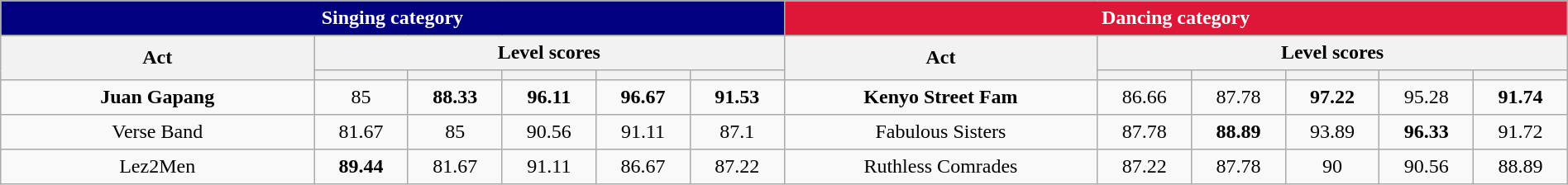<table class="wikitable" style="text-align:center; line-height:1.3em; width:100%;">
<tr>
<th colspan=6 style="background:navy; color:white;">Singing category</th>
<th colspan=6 style="background:#de1738; color:white;">Dancing category</th>
</tr>
<tr>
<th rowspan=2 width=20%>Act</th>
<th colspan=5>Level scores</th>
<th rowspan=2 width=20%>Act</th>
<th colspan=5>Level scores</th>
</tr>
<tr>
<th></th>
<th></th>
<th></th>
<th></th>
<th></th>
<th></th>
<th></th>
<th></th>
<th></th>
<th></th>
</tr>
<tr>
<td><strong>Juan Gapang</strong></td>
<td>85</td>
<td><strong>88.33</strong></td>
<td><strong>96.11</strong></td>
<td><strong>96.67</strong></td>
<td><strong>91.53</strong></td>
<td><strong>Kenyo Street Fam</strong></td>
<td>86.66</td>
<td>87.78</td>
<td><strong>97.22</strong></td>
<td>95.28</td>
<td><strong>91.74</strong></td>
</tr>
<tr>
<td>Verse Band</td>
<td>81.67</td>
<td>85</td>
<td>90.56</td>
<td>91.11</td>
<td>87.1</td>
<td> Fabulous Sisters</td>
<td>87.78</td>
<td><strong>88.89</strong></td>
<td>93.89</td>
<td><strong>96.33</strong></td>
<td>91.72</td>
</tr>
<tr>
<td>Lez2Men</td>
<td><strong>89.44</strong></td>
<td>81.67</td>
<td>91.11</td>
<td>86.67</td>
<td>87.22</td>
<td>Ruthless Comrades</td>
<td>87.22</td>
<td>87.78</td>
<td>90</td>
<td>90.56</td>
<td>88.89</td>
</tr>
</table>
